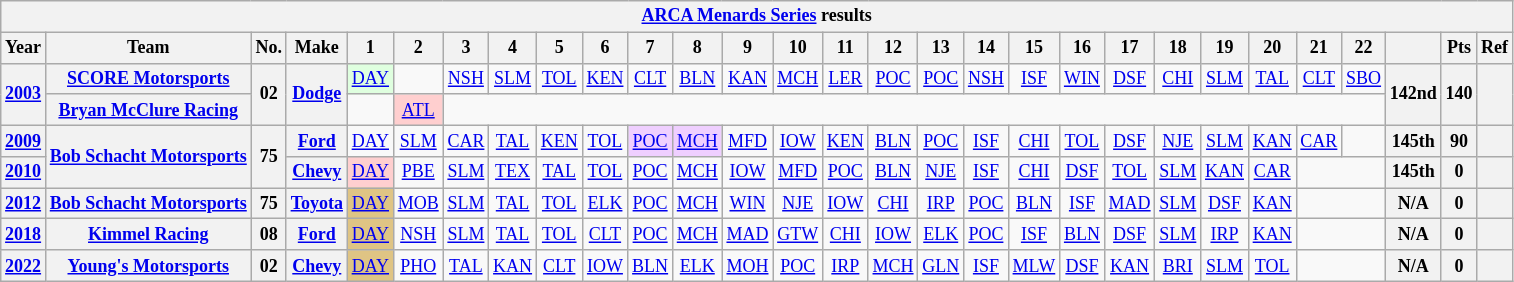<table class="wikitable" style="text-align:center; font-size:75%">
<tr>
<th colspan="29"><a href='#'>ARCA Menards Series</a> results</th>
</tr>
<tr>
<th>Year</th>
<th>Team</th>
<th>No.</th>
<th>Make</th>
<th>1</th>
<th>2</th>
<th>3</th>
<th>4</th>
<th>5</th>
<th>6</th>
<th>7</th>
<th>8</th>
<th>9</th>
<th>10</th>
<th>11</th>
<th>12</th>
<th>13</th>
<th>14</th>
<th>15</th>
<th>16</th>
<th>17</th>
<th>18</th>
<th>19</th>
<th>20</th>
<th>21</th>
<th>22</th>
<th></th>
<th>Pts</th>
<th>Ref</th>
</tr>
<tr>
<th rowspan=2><a href='#'>2003</a></th>
<th><a href='#'>SCORE Motorsports</a></th>
<th rowspan=2>02</th>
<th rowspan=2><a href='#'>Dodge</a></th>
<td style="background:#DFFFDF;"><a href='#'>DAY</a><br></td>
<td></td>
<td><a href='#'>NSH</a></td>
<td><a href='#'>SLM</a></td>
<td><a href='#'>TOL</a></td>
<td><a href='#'>KEN</a></td>
<td><a href='#'>CLT</a></td>
<td><a href='#'>BLN</a></td>
<td><a href='#'>KAN</a></td>
<td><a href='#'>MCH</a></td>
<td><a href='#'>LER</a></td>
<td><a href='#'>POC</a></td>
<td><a href='#'>POC</a></td>
<td><a href='#'>NSH</a></td>
<td><a href='#'>ISF</a></td>
<td><a href='#'>WIN</a></td>
<td><a href='#'>DSF</a></td>
<td><a href='#'>CHI</a></td>
<td><a href='#'>SLM</a></td>
<td><a href='#'>TAL</a></td>
<td><a href='#'>CLT</a></td>
<td><a href='#'>SBO</a></td>
<th rowspan=2>142nd</th>
<th rowspan=2>140</th>
<th rowspan=2></th>
</tr>
<tr>
<th><a href='#'>Bryan McClure Racing</a></th>
<td></td>
<td style="background:#FFCFCF;"><a href='#'>ATL</a><br></td>
<td colspan=21></td>
</tr>
<tr>
<th><a href='#'>2009</a></th>
<th rowspan=2><a href='#'>Bob Schacht Motorsports</a></th>
<th rowspan=2>75</th>
<th><a href='#'>Ford</a></th>
<td><a href='#'>DAY</a></td>
<td><a href='#'>SLM</a></td>
<td><a href='#'>CAR</a></td>
<td><a href='#'>TAL</a></td>
<td><a href='#'>KEN</a></td>
<td><a href='#'>TOL</a></td>
<td style="background:#EFCFFF;"><a href='#'>POC</a><br></td>
<td style="background:#EFCFFF;"><a href='#'>MCH</a><br></td>
<td><a href='#'>MFD</a></td>
<td><a href='#'>IOW</a></td>
<td><a href='#'>KEN</a></td>
<td><a href='#'>BLN</a></td>
<td><a href='#'>POC</a></td>
<td><a href='#'>ISF</a></td>
<td><a href='#'>CHI</a></td>
<td><a href='#'>TOL</a></td>
<td><a href='#'>DSF</a></td>
<td><a href='#'>NJE</a></td>
<td><a href='#'>SLM</a></td>
<td><a href='#'>KAN</a></td>
<td><a href='#'>CAR</a></td>
<td></td>
<th>145th</th>
<th>90</th>
<th></th>
</tr>
<tr>
<th><a href='#'>2010</a></th>
<th><a href='#'>Chevy</a></th>
<td style="background:#FFCFCF;"><a href='#'>DAY</a><br></td>
<td><a href='#'>PBE</a></td>
<td><a href='#'>SLM</a></td>
<td><a href='#'>TEX</a></td>
<td><a href='#'>TAL</a></td>
<td><a href='#'>TOL</a></td>
<td><a href='#'>POC</a></td>
<td><a href='#'>MCH</a></td>
<td><a href='#'>IOW</a></td>
<td><a href='#'>MFD</a></td>
<td><a href='#'>POC</a></td>
<td><a href='#'>BLN</a></td>
<td><a href='#'>NJE</a></td>
<td><a href='#'>ISF</a></td>
<td><a href='#'>CHI</a></td>
<td><a href='#'>DSF</a></td>
<td><a href='#'>TOL</a></td>
<td><a href='#'>SLM</a></td>
<td><a href='#'>KAN</a></td>
<td><a href='#'>CAR</a></td>
<td colspan=2></td>
<th>145th</th>
<th>0</th>
<th></th>
</tr>
<tr>
<th><a href='#'>2012</a></th>
<th><a href='#'>Bob Schacht Motorsports</a></th>
<th>75</th>
<th><a href='#'>Toyota</a></th>
<td style="background:#DFC484;"><a href='#'>DAY</a><br></td>
<td><a href='#'>MOB</a></td>
<td><a href='#'>SLM</a></td>
<td><a href='#'>TAL</a></td>
<td><a href='#'>TOL</a></td>
<td><a href='#'>ELK</a></td>
<td><a href='#'>POC</a></td>
<td><a href='#'>MCH</a></td>
<td><a href='#'>WIN</a></td>
<td><a href='#'>NJE</a></td>
<td><a href='#'>IOW</a></td>
<td><a href='#'>CHI</a></td>
<td><a href='#'>IRP</a></td>
<td><a href='#'>POC</a></td>
<td><a href='#'>BLN</a></td>
<td><a href='#'>ISF</a></td>
<td><a href='#'>MAD</a></td>
<td><a href='#'>SLM</a></td>
<td><a href='#'>DSF</a></td>
<td><a href='#'>KAN</a></td>
<td colspan=2></td>
<th>N/A</th>
<th>0</th>
<th></th>
</tr>
<tr>
<th><a href='#'>2018</a></th>
<th><a href='#'>Kimmel Racing</a></th>
<th>08</th>
<th><a href='#'>Ford</a></th>
<td style="background:#DFC484;"><a href='#'>DAY</a><br></td>
<td><a href='#'>NSH</a></td>
<td><a href='#'>SLM</a></td>
<td><a href='#'>TAL</a></td>
<td><a href='#'>TOL</a></td>
<td><a href='#'>CLT</a></td>
<td><a href='#'>POC</a></td>
<td><a href='#'>MCH</a></td>
<td><a href='#'>MAD</a></td>
<td><a href='#'>GTW</a></td>
<td><a href='#'>CHI</a></td>
<td><a href='#'>IOW</a></td>
<td><a href='#'>ELK</a></td>
<td><a href='#'>POC</a></td>
<td><a href='#'>ISF</a></td>
<td><a href='#'>BLN</a></td>
<td><a href='#'>DSF</a></td>
<td><a href='#'>SLM</a></td>
<td><a href='#'>IRP</a></td>
<td><a href='#'>KAN</a></td>
<td colspan=2></td>
<th>N/A</th>
<th>0</th>
<th></th>
</tr>
<tr>
<th><a href='#'>2022</a></th>
<th><a href='#'>Young's Motorsports</a></th>
<th>02</th>
<th><a href='#'>Chevy</a></th>
<td style="background:#DFC484;"><a href='#'>DAY</a><br></td>
<td><a href='#'>PHO</a></td>
<td><a href='#'>TAL</a></td>
<td><a href='#'>KAN</a></td>
<td><a href='#'>CLT</a></td>
<td><a href='#'>IOW</a></td>
<td><a href='#'>BLN</a></td>
<td><a href='#'>ELK</a></td>
<td><a href='#'>MOH</a></td>
<td><a href='#'>POC</a></td>
<td><a href='#'>IRP</a></td>
<td><a href='#'>MCH</a></td>
<td><a href='#'>GLN</a></td>
<td><a href='#'>ISF</a></td>
<td><a href='#'>MLW</a></td>
<td><a href='#'>DSF</a></td>
<td><a href='#'>KAN</a></td>
<td><a href='#'>BRI</a></td>
<td><a href='#'>SLM</a></td>
<td><a href='#'>TOL</a></td>
<td colspan=2></td>
<th>N/A</th>
<th>0</th>
<th></th>
</tr>
</table>
